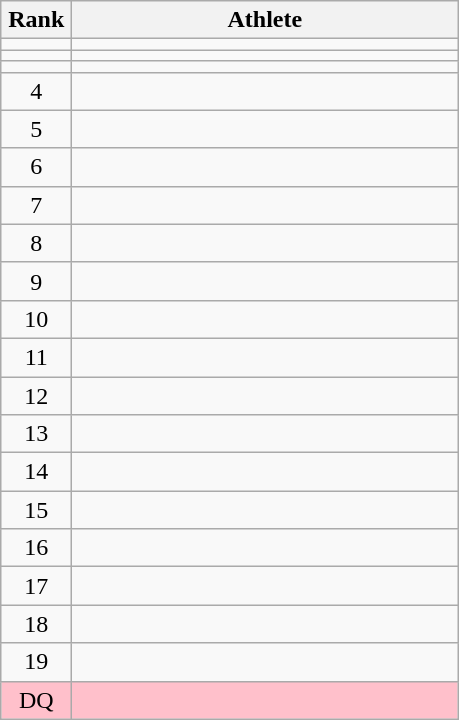<table class="wikitable" style="text-align: center;">
<tr>
<th width=40>Rank</th>
<th width=250>Athlete</th>
</tr>
<tr>
<td></td>
<td align="left"></td>
</tr>
<tr>
<td></td>
<td align="left"></td>
</tr>
<tr>
<td></td>
<td align="left"></td>
</tr>
<tr>
<td>4</td>
<td align="left"></td>
</tr>
<tr>
<td>5</td>
<td align="left"></td>
</tr>
<tr>
<td>6</td>
<td align="left"></td>
</tr>
<tr>
<td>7</td>
<td align="left"></td>
</tr>
<tr>
<td>8</td>
<td align="left"></td>
</tr>
<tr>
<td>9</td>
<td align="left"></td>
</tr>
<tr>
<td>10</td>
<td align="left"></td>
</tr>
<tr>
<td>11</td>
<td align="left"></td>
</tr>
<tr>
<td>12</td>
<td align="left"></td>
</tr>
<tr>
<td>13</td>
<td align="left"></td>
</tr>
<tr>
<td>14</td>
<td align="left"></td>
</tr>
<tr>
<td>15</td>
<td align="left"></td>
</tr>
<tr>
<td>16</td>
<td align="left"></td>
</tr>
<tr>
<td>17</td>
<td align="left"></td>
</tr>
<tr>
<td>18</td>
<td align="left"></td>
</tr>
<tr>
<td>19</td>
<td align="left"></td>
</tr>
<tr bgcolor=pink>
<td>DQ</td>
<td align="left"></td>
</tr>
</table>
